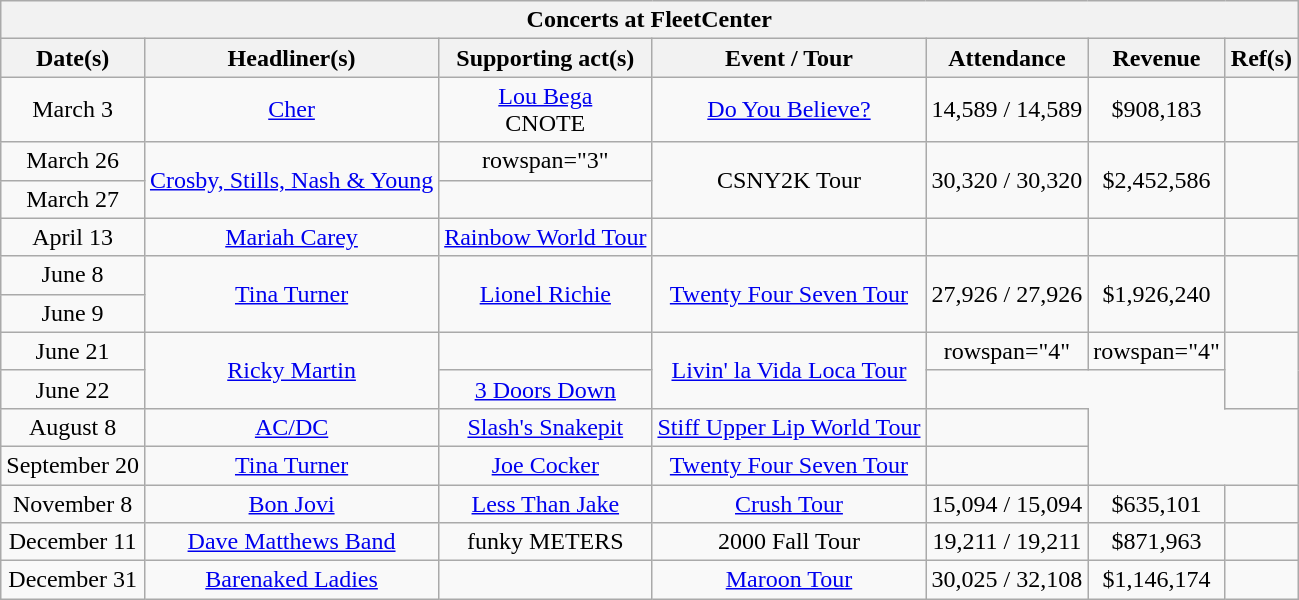<table class="wikitable mw-collapsible mw-collapsed" style="text-align:center;">
<tr>
<th colspan="7">Concerts at FleetCenter</th>
</tr>
<tr>
<th>Date(s)</th>
<th>Headliner(s)</th>
<th>Supporting act(s)</th>
<th>Event / Tour</th>
<th>Attendance</th>
<th>Revenue</th>
<th>Ref(s)</th>
</tr>
<tr>
<td>March 3</td>
<td><a href='#'>Cher</a></td>
<td><a href='#'>Lou Bega</a> <br> CNOTE</td>
<td><a href='#'>Do You Believe?</a></td>
<td>14,589 / 14,589</td>
<td>$908,183</td>
<td></td>
</tr>
<tr>
<td>March 26</td>
<td rowspan="2"><a href='#'>Crosby, Stills, Nash & Young</a></td>
<td>rowspan="3" </td>
<td rowspan="2">CSNY2K Tour</td>
<td rowspan="2">30,320 / 30,320</td>
<td rowspan="2">$2,452,586</td>
<td rowspan="2"></td>
</tr>
<tr>
<td>March 27</td>
</tr>
<tr>
<td>April 13</td>
<td><a href='#'>Mariah Carey</a></td>
<td><a href='#'>Rainbow World Tour</a></td>
<td></td>
<td></td>
<td></td>
</tr>
<tr>
<td>June 8</td>
<td rowspan="2"><a href='#'>Tina Turner</a></td>
<td rowspan="2"><a href='#'>Lionel Richie</a></td>
<td rowspan="2"><a href='#'>Twenty Four Seven Tour</a></td>
<td rowspan="2">27,926 / 27,926</td>
<td rowspan="2">$1,926,240</td>
<td rowspan="2"></td>
</tr>
<tr>
<td>June 9</td>
</tr>
<tr>
<td>June 21</td>
<td rowspan="2"><a href='#'>Ricky Martin</a></td>
<td></td>
<td rowspan="2"><a href='#'>Livin' la Vida Loca Tour</a></td>
<td>rowspan="4" </td>
<td>rowspan="4" </td>
<td rowspan="2"></td>
</tr>
<tr>
<td>June 22</td>
<td><a href='#'>3 Doors Down</a></td>
</tr>
<tr>
<td>August 8</td>
<td><a href='#'>AC/DC</a></td>
<td><a href='#'>Slash's Snakepit</a></td>
<td><a href='#'>Stiff Upper Lip World Tour</a></td>
<td></td>
</tr>
<tr>
<td>September 20</td>
<td><a href='#'>Tina Turner</a></td>
<td><a href='#'>Joe Cocker</a></td>
<td><a href='#'>Twenty Four Seven Tour</a></td>
<td></td>
</tr>
<tr>
<td>November 8</td>
<td><a href='#'>Bon Jovi</a></td>
<td><a href='#'>Less Than Jake</a></td>
<td><a href='#'>Crush Tour</a></td>
<td>15,094 / 15,094</td>
<td>$635,101</td>
<td></td>
</tr>
<tr>
<td>December 11</td>
<td><a href='#'>Dave Matthews Band</a></td>
<td>funky METERS</td>
<td>2000 Fall Tour</td>
<td>19,211 / 19,211</td>
<td>$871,963</td>
<td></td>
</tr>
<tr>
<td>December 31</td>
<td><a href='#'>Barenaked Ladies</a></td>
<td></td>
<td><a href='#'>Maroon Tour</a></td>
<td>30,025 / 32,108</td>
<td>$1,146,174</td>
<td></td>
</tr>
</table>
